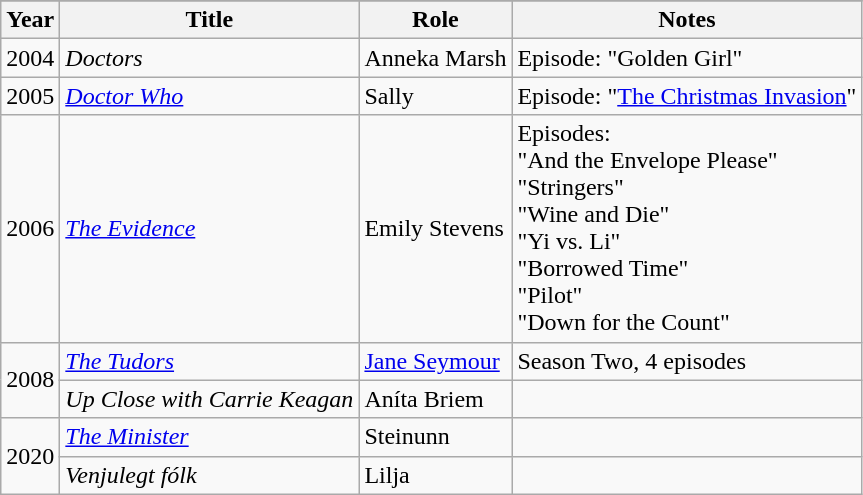<table class="wikitable">
<tr>
</tr>
<tr>
<th>Year</th>
<th>Title</th>
<th>Role</th>
<th>Notes</th>
</tr>
<tr>
<td>2004</td>
<td><em>Doctors</em></td>
<td>Anneka Marsh</td>
<td>Episode: "Golden Girl"</td>
</tr>
<tr>
<td>2005</td>
<td><a href='#'><em>Doctor Who</em></a></td>
<td>Sally</td>
<td>Episode: "<a href='#'>The Christmas Invasion</a>"</td>
</tr>
<tr>
<td>2006</td>
<td><em><a href='#'>The Evidence</a></em></td>
<td>Emily Stevens</td>
<td>Episodes:<br>"And the Envelope Please"<br>"Stringers"<br>"Wine and Die"<br>"Yi vs. Li"<br>"Borrowed Time"<br>"Pilot"<br>"Down for the Count"</td>
</tr>
<tr>
<td rowspan=2>2008</td>
<td><em><a href='#'>The Tudors</a></em></td>
<td><a href='#'>Jane Seymour</a></td>
<td>Season Two, 4 episodes</td>
</tr>
<tr>
<td><em>Up Close with Carrie Keagan</em></td>
<td>Aníta Briem</td>
<td></td>
</tr>
<tr>
<td rowspan=2>2020</td>
<td><em><a href='#'>The Minister</a></em></td>
<td>Steinunn</td>
<td></td>
</tr>
<tr>
<td><em>Venjulegt fólk</em></td>
<td>Lilja</td>
<td></td>
</tr>
</table>
